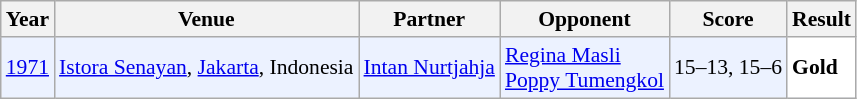<table class="sortable wikitable" style="font-size: 90%;">
<tr>
<th>Year</th>
<th>Venue</th>
<th>Partner</th>
<th>Opponent</th>
<th>Score</th>
<th>Result</th>
</tr>
<tr style="background:#ECF2FF">
<td align="center"><a href='#'>1971</a></td>
<td align="left"><a href='#'>Istora Senayan</a>, <a href='#'>Jakarta</a>, Indonesia</td>
<td align="left"> <a href='#'>Intan Nurtjahja</a></td>
<td align="left"> <a href='#'>Regina Masli</a><br> <a href='#'>Poppy Tumengkol</a></td>
<td align="left">15–13, 15–6</td>
<td style="text-align:left; background:white"> <strong>Gold</strong></td>
</tr>
</table>
